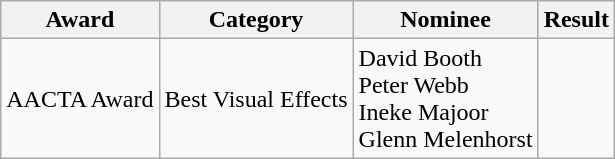<table class="wikitable sortable">
<tr>
<th>Award</th>
<th>Category</th>
<th>Nominee</th>
<th>Result</th>
</tr>
<tr>
<td>AACTA Award</td>
<td>Best Visual Effects</td>
<td>David Booth<br>Peter Webb<br>Ineke Majoor<br>Glenn Melenhorst</td>
<td></td>
</tr>
</table>
